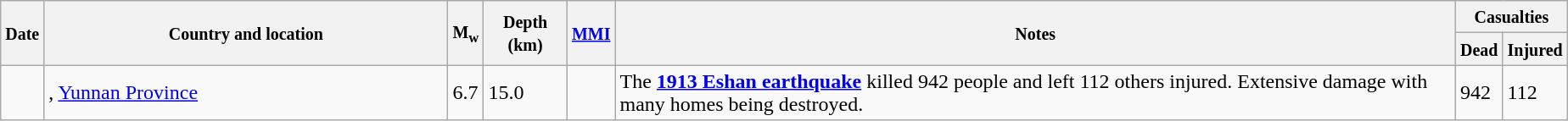<table class="wikitable sortable sort-under" style="border:1px black; margin-left:1em;">
<tr>
<th rowspan="2"><small>Date</small></th>
<th rowspan="2" style="width: 310px"><small>Country and location</small></th>
<th rowspan="2"><small>M<sub>w</sub></small></th>
<th rowspan="2"><small>Depth (km)</small></th>
<th rowspan="2"><small><a href='#'>MMI</a></small></th>
<th rowspan="2" class="unsortable"><small>Notes</small></th>
<th colspan="2"><small>Casualties</small></th>
</tr>
<tr>
<th><small>Dead</small></th>
<th><small>Injured</small></th>
</tr>
<tr>
<td></td>
<td>, <a href='#'>Yunnan Province</a></td>
<td>6.7</td>
<td>15.0</td>
<td></td>
<td>The <strong><a href='#'>1913 Eshan earthquake</a></strong> killed 942 people and left 112 others injured. Extensive damage with many homes being destroyed.</td>
<td>942</td>
<td>112</td>
</tr>
</table>
